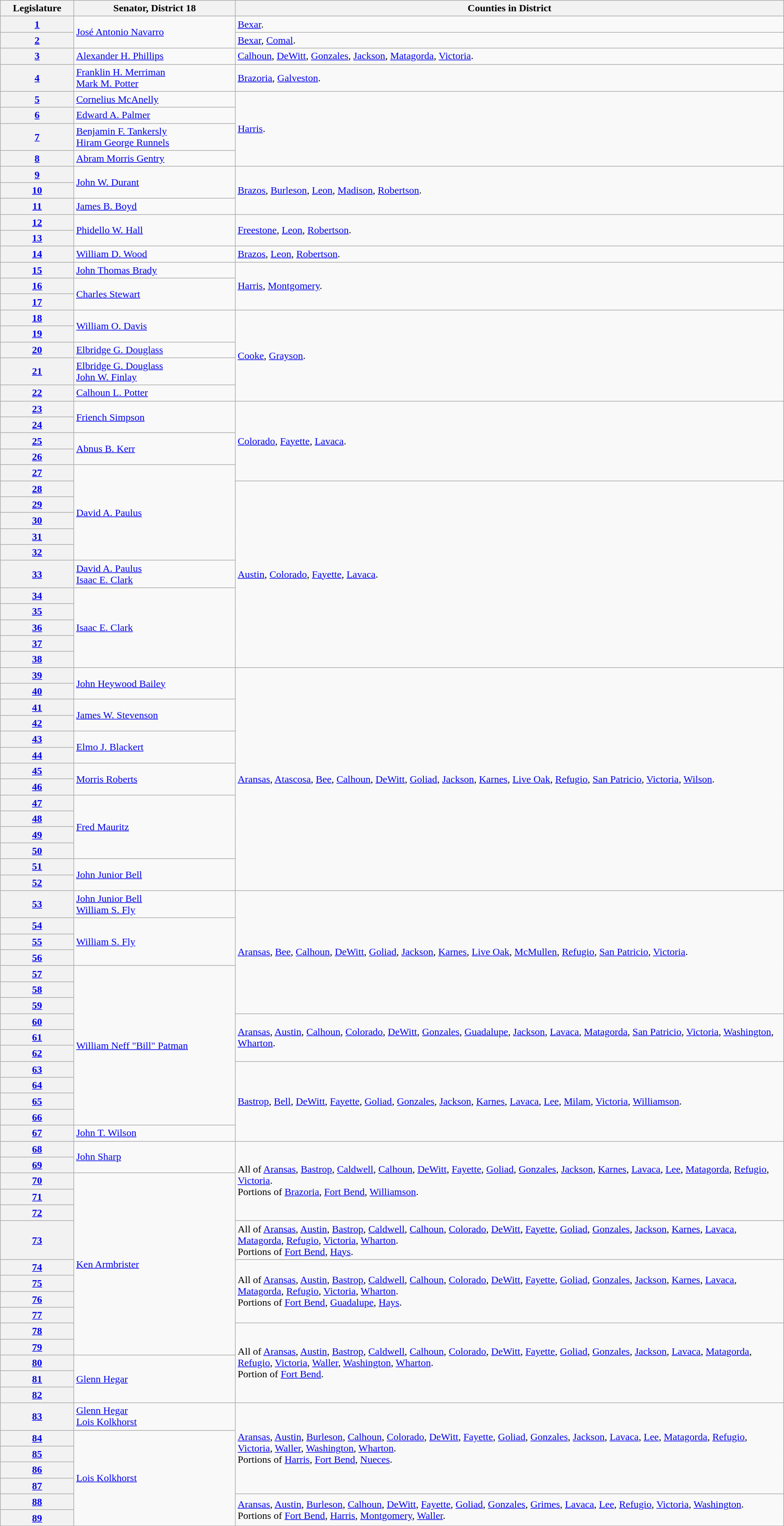<table class="wikitable">
<tr>
<th>Legislature</th>
<th>Senator, District 18</th>
<th width=70%>Counties in District</th>
</tr>
<tr>
<th><a href='#'>1</a></th>
<td rowspan=2><a href='#'>José Antonio Navarro</a></td>
<td><a href='#'>Bexar</a>.</td>
</tr>
<tr>
<th><a href='#'>2</a></th>
<td><a href='#'>Bexar</a>, <a href='#'>Comal</a>.</td>
</tr>
<tr>
<th><a href='#'>3</a></th>
<td><a href='#'>Alexander H. Phillips</a></td>
<td><a href='#'>Calhoun</a>, <a href='#'>DeWitt</a>, <a href='#'>Gonzales</a>, <a href='#'>Jackson</a>, <a href='#'>Matagorda</a>, <a href='#'>Victoria</a>.</td>
</tr>
<tr>
<th><a href='#'>4</a></th>
<td><a href='#'>Franklin H. Merriman</a><br><a href='#'>Mark M. Potter</a></td>
<td><a href='#'>Brazoria</a>, <a href='#'>Galveston</a>.</td>
</tr>
<tr>
<th><a href='#'>5</a></th>
<td><a href='#'>Cornelius McAnelly</a></td>
<td rowspan=4><a href='#'>Harris</a>.</td>
</tr>
<tr>
<th><a href='#'>6</a></th>
<td><a href='#'>Edward A. Palmer</a></td>
</tr>
<tr>
<th><a href='#'>7</a></th>
<td><a href='#'>Benjamin F. Tankersly</a><br><a href='#'>Hiram George Runnels</a></td>
</tr>
<tr>
<th><a href='#'>8</a></th>
<td><a href='#'>Abram Morris Gentry</a></td>
</tr>
<tr>
<th><a href='#'>9</a></th>
<td rowspan=2><a href='#'>John W. Durant</a></td>
<td rowspan=3><a href='#'>Brazos</a>, <a href='#'>Burleson</a>, <a href='#'>Leon</a>, <a href='#'>Madison</a>, <a href='#'>Robertson</a>.</td>
</tr>
<tr>
<th><a href='#'>10</a></th>
</tr>
<tr>
<th><a href='#'>11</a></th>
<td><a href='#'>James B. Boyd</a></td>
</tr>
<tr>
<th><a href='#'>12</a></th>
<td rowspan=2><a href='#'>Phidello W. Hall</a></td>
<td rowspan=2><a href='#'>Freestone</a>, <a href='#'>Leon</a>, <a href='#'>Robertson</a>.</td>
</tr>
<tr>
<th><a href='#'>13</a></th>
</tr>
<tr>
<th><a href='#'>14</a></th>
<td><a href='#'>William D. Wood</a></td>
<td><a href='#'>Brazos</a>, <a href='#'>Leon</a>, <a href='#'>Robertson</a>.</td>
</tr>
<tr>
<th><a href='#'>15</a></th>
<td><a href='#'>John Thomas Brady</a></td>
<td rowspan=3><a href='#'>Harris</a>, <a href='#'>Montgomery</a>.</td>
</tr>
<tr>
<th><a href='#'>16</a></th>
<td rowspan=2><a href='#'>Charles Stewart</a></td>
</tr>
<tr>
<th><a href='#'>17</a></th>
</tr>
<tr>
<th><a href='#'>18</a></th>
<td rowspan=2><a href='#'>William O. Davis</a></td>
<td rowspan=5><a href='#'>Cooke</a>, <a href='#'>Grayson</a>.</td>
</tr>
<tr>
<th><a href='#'>19</a></th>
</tr>
<tr>
<th><a href='#'>20</a></th>
<td><a href='#'>Elbridge G. Douglass</a></td>
</tr>
<tr>
<th><a href='#'>21</a></th>
<td><a href='#'>Elbridge G. Douglass</a><br><a href='#'>John W. Finlay</a></td>
</tr>
<tr>
<th><a href='#'>22</a></th>
<td><a href='#'>Calhoun L. Potter</a></td>
</tr>
<tr>
<th><a href='#'>23</a></th>
<td rowspan=2><a href='#'>Friench Simpson</a></td>
<td rowspan=5><a href='#'>Colorado</a>, <a href='#'>Fayette</a>, <a href='#'>Lavaca</a>.</td>
</tr>
<tr>
<th><a href='#'>24</a></th>
</tr>
<tr>
<th><a href='#'>25</a></th>
<td rowspan=2><a href='#'>Abnus B. Kerr</a></td>
</tr>
<tr>
<th><a href='#'>26</a></th>
</tr>
<tr>
<th><a href='#'>27</a></th>
<td rowspan=6><a href='#'>David A. Paulus</a></td>
</tr>
<tr>
<th><a href='#'>28</a></th>
<td rowspan=11><a href='#'>Austin</a>, <a href='#'>Colorado</a>, <a href='#'>Fayette</a>, <a href='#'>Lavaca</a>.</td>
</tr>
<tr>
<th><a href='#'>29</a></th>
</tr>
<tr>
<th><a href='#'>30</a></th>
</tr>
<tr>
<th><a href='#'>31</a></th>
</tr>
<tr>
<th><a href='#'>32</a></th>
</tr>
<tr>
<th><a href='#'>33</a></th>
<td><a href='#'>David A. Paulus</a><br><a href='#'>Isaac E. Clark</a></td>
</tr>
<tr>
<th><a href='#'>34</a></th>
<td rowspan=5><a href='#'>Isaac E. Clark</a></td>
</tr>
<tr>
<th><a href='#'>35</a></th>
</tr>
<tr>
<th><a href='#'>36</a></th>
</tr>
<tr>
<th><a href='#'>37</a></th>
</tr>
<tr>
<th><a href='#'>38</a></th>
</tr>
<tr>
<th><a href='#'>39</a></th>
<td rowspan=2><a href='#'>John Heywood Bailey</a></td>
<td rowspan=14><a href='#'>Aransas</a>, <a href='#'>Atascosa</a>, <a href='#'>Bee</a>, <a href='#'>Calhoun</a>, <a href='#'>DeWitt</a>, <a href='#'>Goliad</a>, <a href='#'>Jackson</a>, <a href='#'>Karnes</a>, <a href='#'>Live Oak</a>, <a href='#'>Refugio</a>, <a href='#'>San Patricio</a>, <a href='#'>Victoria</a>, <a href='#'>Wilson</a>.</td>
</tr>
<tr>
<th><a href='#'>40</a></th>
</tr>
<tr>
<th><a href='#'>41</a></th>
<td rowspan=2><a href='#'>James W. Stevenson</a></td>
</tr>
<tr>
<th><a href='#'>42</a></th>
</tr>
<tr>
<th><a href='#'>43</a></th>
<td rowspan=2><a href='#'>Elmo J. Blackert</a></td>
</tr>
<tr>
<th><a href='#'>44</a></th>
</tr>
<tr>
<th><a href='#'>45</a></th>
<td rowspan=2><a href='#'>Morris Roberts</a></td>
</tr>
<tr>
<th><a href='#'>46</a></th>
</tr>
<tr>
<th><a href='#'>47</a></th>
<td rowspan=4><a href='#'>Fred Mauritz</a></td>
</tr>
<tr>
<th><a href='#'>48</a></th>
</tr>
<tr>
<th><a href='#'>49</a></th>
</tr>
<tr>
<th><a href='#'>50</a></th>
</tr>
<tr>
<th><a href='#'>51</a></th>
<td rowspan=2><a href='#'>John Junior Bell</a></td>
</tr>
<tr>
<th><a href='#'>52</a></th>
</tr>
<tr>
<th><a href='#'>53</a></th>
<td><a href='#'>John Junior Bell</a><br><a href='#'>William S. Fly</a></td>
<td rowspan=7><a href='#'>Aransas</a>, <a href='#'>Bee</a>, <a href='#'>Calhoun</a>, <a href='#'>DeWitt</a>, <a href='#'>Goliad</a>, <a href='#'>Jackson</a>, <a href='#'>Karnes</a>, <a href='#'>Live Oak</a>, <a href='#'>McMullen</a>, <a href='#'>Refugio</a>, <a href='#'>San Patricio</a>, <a href='#'>Victoria</a>.</td>
</tr>
<tr>
<th><a href='#'>54</a></th>
<td rowspan=3><a href='#'>William S. Fly</a></td>
</tr>
<tr>
<th><a href='#'>55</a></th>
</tr>
<tr>
<th><a href='#'>56</a></th>
</tr>
<tr>
<th><a href='#'>57</a></th>
<td rowspan=10><a href='#'>William Neff "Bill" Patman</a></td>
</tr>
<tr>
<th><a href='#'>58</a></th>
</tr>
<tr>
<th><a href='#'>59</a></th>
</tr>
<tr>
<th><a href='#'>60</a></th>
<td rowspan=3><a href='#'>Aransas</a>, <a href='#'>Austin</a>, <a href='#'>Calhoun</a>, <a href='#'>Colorado</a>, <a href='#'>DeWitt</a>, <a href='#'>Gonzales</a>, <a href='#'>Guadalupe</a>, <a href='#'>Jackson</a>, <a href='#'>Lavaca</a>, <a href='#'>Matagorda</a>, <a href='#'>San Patricio</a>, <a href='#'>Victoria</a>, <a href='#'>Washington</a>, <a href='#'>Wharton</a>.</td>
</tr>
<tr>
<th><a href='#'>61</a></th>
</tr>
<tr>
<th><a href='#'>62</a></th>
</tr>
<tr>
<th><a href='#'>63</a></th>
<td rowspan=5><a href='#'>Bastrop</a>, <a href='#'>Bell</a>, <a href='#'>DeWitt</a>, <a href='#'>Fayette</a>, <a href='#'>Goliad</a>, <a href='#'>Gonzales</a>, <a href='#'>Jackson</a>, <a href='#'>Karnes</a>, <a href='#'>Lavaca</a>, <a href='#'>Lee</a>, <a href='#'>Milam</a>, <a href='#'>Victoria</a>, <a href='#'>Williamson</a>.</td>
</tr>
<tr>
<th><a href='#'>64</a></th>
</tr>
<tr>
<th><a href='#'>65</a></th>
</tr>
<tr>
<th><a href='#'>66</a></th>
</tr>
<tr>
<th><a href='#'>67</a></th>
<td><a href='#'>John T. Wilson</a></td>
</tr>
<tr>
<th><a href='#'>68</a></th>
<td rowspan=2><a href='#'>John Sharp</a></td>
<td rowspan=5>All of <a href='#'>Aransas</a>, <a href='#'>Bastrop</a>, <a href='#'>Caldwell</a>, <a href='#'>Calhoun</a>, <a href='#'>DeWitt</a>, <a href='#'>Fayette</a>, <a href='#'>Goliad</a>, <a href='#'>Gonzales</a>, <a href='#'>Jackson</a>, <a href='#'>Karnes</a>, <a href='#'>Lavaca</a>, <a href='#'>Lee</a>, <a href='#'>Matagorda</a>, <a href='#'>Refugio</a>, <a href='#'>Victoria</a>.<br>Portions of <a href='#'>Brazoria</a>, <a href='#'>Fort Bend</a>, <a href='#'>Williamson</a>.</td>
</tr>
<tr>
<th><a href='#'>69</a></th>
</tr>
<tr>
<th><a href='#'>70</a></th>
<td rowspan=10><a href='#'>Ken Armbrister</a></td>
</tr>
<tr>
<th><a href='#'>71</a></th>
</tr>
<tr>
<th><a href='#'>72</a></th>
</tr>
<tr>
<th><a href='#'>73</a></th>
<td>All of <a href='#'>Aransas</a>, <a href='#'>Austin</a>, <a href='#'>Bastrop</a>, <a href='#'>Caldwell</a>, <a href='#'>Calhoun</a>, <a href='#'>Colorado</a>, <a href='#'>DeWitt</a>, <a href='#'>Fayette</a>, <a href='#'>Goliad</a>, <a href='#'>Gonzales</a>, <a href='#'>Jackson</a>, <a href='#'>Karnes</a>, <a href='#'>Lavaca</a>, <a href='#'>Matagorda</a>, <a href='#'>Refugio</a>, <a href='#'>Victoria</a>, <a href='#'>Wharton</a>.<br>Portions of <a href='#'>Fort Bend</a>, <a href='#'>Hays</a>.</td>
</tr>
<tr>
<th><a href='#'>74</a></th>
<td rowspan=4>All of <a href='#'>Aransas</a>, <a href='#'>Austin</a>, <a href='#'>Bastrop</a>, <a href='#'>Caldwell</a>, <a href='#'>Calhoun</a>, <a href='#'>Colorado</a>, <a href='#'>DeWitt</a>, <a href='#'>Fayette</a>, <a href='#'>Goliad</a>, <a href='#'>Gonzales</a>, <a href='#'>Jackson</a>, <a href='#'>Karnes</a>, <a href='#'>Lavaca</a>, <a href='#'>Matagorda</a>, <a href='#'>Refugio</a>, <a href='#'>Victoria</a>, <a href='#'>Wharton</a>.<br>Portions of <a href='#'>Fort Bend</a>, <a href='#'>Guadalupe</a>, <a href='#'>Hays</a>.</td>
</tr>
<tr>
<th><a href='#'>75</a></th>
</tr>
<tr>
<th><a href='#'>76</a></th>
</tr>
<tr>
<th><a href='#'>77</a></th>
</tr>
<tr>
<th><a href='#'>78</a></th>
<td rowspan=5>All of <a href='#'>Aransas</a>, <a href='#'>Austin</a>, <a href='#'>Bastrop</a>, <a href='#'>Caldwell</a>, <a href='#'>Calhoun</a>, <a href='#'>Colorado</a>, <a href='#'>DeWitt</a>, <a href='#'>Fayette</a>, <a href='#'>Goliad</a>, <a href='#'>Gonzales</a>, <a href='#'>Jackson</a>, <a href='#'>Lavaca</a>, <a href='#'>Matagorda</a>, <a href='#'>Refugio</a>, <a href='#'>Victoria</a>, <a href='#'>Waller</a>, <a href='#'>Washington</a>, <a href='#'>Wharton</a>.<br>Portion of <a href='#'>Fort Bend</a>.</td>
</tr>
<tr>
<th><a href='#'>79</a></th>
</tr>
<tr>
<th><a href='#'>80</a></th>
<td rowspan=3><a href='#'>Glenn Hegar</a></td>
</tr>
<tr>
<th><a href='#'>81</a></th>
</tr>
<tr>
<th><a href='#'>82</a></th>
</tr>
<tr>
<th><a href='#'>83</a></th>
<td><a href='#'>Glenn Hegar</a><br><a href='#'>Lois Kolkhorst</a></td>
<td rowspan=5><a href='#'>Aransas</a>, <a href='#'>Austin</a>, <a href='#'>Burleson</a>, <a href='#'>Calhoun</a>, <a href='#'>Colorado</a>, <a href='#'>DeWitt</a>, <a href='#'>Fayette</a>, <a href='#'>Goliad</a>, <a href='#'>Gonzales</a>, <a href='#'>Jackson</a>, <a href='#'>Lavaca</a>, <a href='#'>Lee</a>, <a href='#'>Matagorda</a>, <a href='#'>Refugio</a>, <a href='#'>Victoria</a>, <a href='#'>Waller</a>, <a href='#'>Washington</a>, <a href='#'>Wharton</a>.<br>Portions of <a href='#'>Harris</a>, <a href='#'>Fort Bend</a>, <a href='#'>Nueces</a>.</td>
</tr>
<tr>
<th><a href='#'>84</a></th>
<td rowspan=6><a href='#'>Lois Kolkhorst</a></td>
</tr>
<tr>
<th><a href='#'>85</a></th>
</tr>
<tr>
<th><a href='#'>86</a></th>
</tr>
<tr>
<th><a href='#'>87</a></th>
</tr>
<tr>
<th><a href='#'>88</a></th>
<td rowspan=2><a href='#'>Aransas</a>, <a href='#'>Austin</a>, <a href='#'>Burleson</a>, <a href='#'>Calhoun</a>, <a href='#'>DeWitt</a>, <a href='#'>Fayette</a>, <a href='#'>Goliad</a>, <a href='#'>Gonzales</a>, <a href='#'>Grimes</a>, <a href='#'>Lavaca</a>, <a href='#'>Lee</a>, <a href='#'>Refugio</a>, <a href='#'>Victoria</a>, <a href='#'>Washington</a>.<br>Portions of <a href='#'>Fort Bend</a>, <a href='#'>Harris</a>, <a href='#'>Montgomery</a>, <a href='#'>Waller</a>.</td>
</tr>
<tr>
<th><a href='#'>89</a></th>
</tr>
</table>
